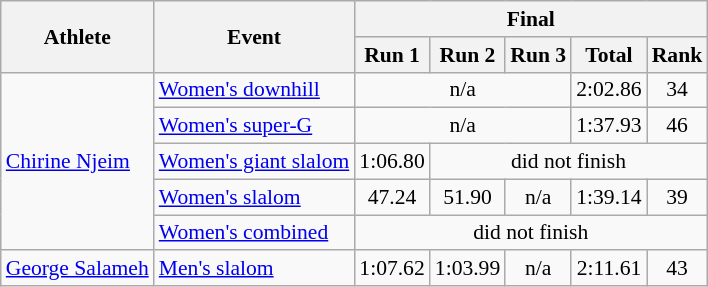<table class="wikitable" style="font-size:90%">
<tr>
<th rowspan="2">Athlete</th>
<th rowspan="2">Event</th>
<th colspan="5">Final</th>
</tr>
<tr>
<th>Run 1</th>
<th>Run 2</th>
<th>Run 3</th>
<th>Total</th>
<th>Rank</th>
</tr>
<tr>
<td rowspan=5><a href='#'>Chirine Njeim</a></td>
<td><a href='#'>Women's downhill</a></td>
<td colspan=3 align="center">n/a</td>
<td align="center">2:02.86</td>
<td align="center">34</td>
</tr>
<tr>
<td><a href='#'>Women's super-G</a></td>
<td colspan=3 align="center">n/a</td>
<td align="center">1:37.93</td>
<td align="center">46</td>
</tr>
<tr>
<td><a href='#'>Women's giant slalom</a></td>
<td align="center">1:06.80</td>
<td colspan=4 align="center">did not finish</td>
</tr>
<tr>
<td><a href='#'>Women's slalom</a></td>
<td align="center">47.24</td>
<td align="center">51.90</td>
<td align="center">n/a</td>
<td align="center">1:39.14</td>
<td align="center">39</td>
</tr>
<tr>
<td><a href='#'>Women's combined</a></td>
<td colspan=5 align="center">did not finish</td>
</tr>
<tr>
<td><a href='#'>George Salameh</a></td>
<td><a href='#'>Men's slalom</a></td>
<td align="center">1:07.62</td>
<td align="center">1:03.99</td>
<td align="center">n/a</td>
<td align="center">2:11.61</td>
<td align="center">43</td>
</tr>
</table>
